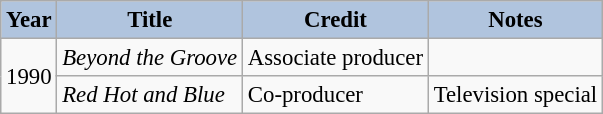<table class="wikitable" style="font-size:95%;">
<tr>
<th style="background:#B0C4DE;">Year</th>
<th style="background:#B0C4DE;">Title</th>
<th style="background:#B0C4DE;">Credit</th>
<th style="background:#B0C4DE;">Notes</th>
</tr>
<tr>
<td rowspan=2>1990</td>
<td><em>Beyond the Groove</em></td>
<td>Associate producer</td>
<td></td>
</tr>
<tr>
<td><em>Red Hot and Blue</em></td>
<td>Co-producer</td>
<td>Television special</td>
</tr>
</table>
